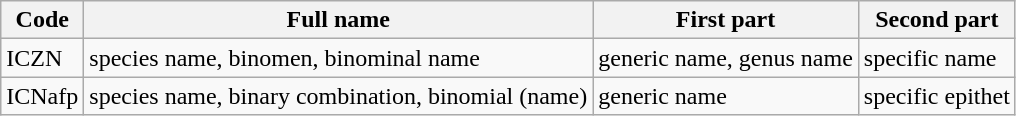<table class="wikitable">
<tr>
<th>Code</th>
<th>Full name</th>
<th>First part</th>
<th>Second part</th>
</tr>
<tr>
<td>ICZN</td>
<td>species name, binomen, binominal name</td>
<td>generic name, genus name</td>
<td>specific name</td>
</tr>
<tr>
<td>ICNafp</td>
<td>species name, binary combination, binomial (name)</td>
<td>generic name</td>
<td>specific epithet</td>
</tr>
</table>
